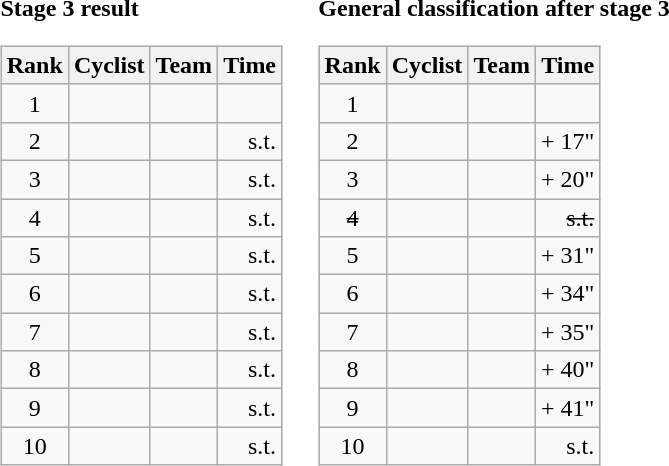<table>
<tr>
<td><strong>Stage 3 result</strong><br><table class="wikitable">
<tr>
<th scope="col">Rank</th>
<th scope="col">Cyclist</th>
<th scope="col">Team</th>
<th scope="col">Time</th>
</tr>
<tr>
<td style="text-align:center;">1</td>
<td></td>
<td></td>
<td style="text-align:right;"></td>
</tr>
<tr>
<td style="text-align:center;">2</td>
<td></td>
<td></td>
<td style="text-align:right;">s.t.</td>
</tr>
<tr>
<td style="text-align:center;">3</td>
<td></td>
<td></td>
<td style="text-align:right;">s.t.</td>
</tr>
<tr>
<td style="text-align:center;">4</td>
<td></td>
<td></td>
<td style="text-align:right;">s.t.</td>
</tr>
<tr>
<td style="text-align:center;">5</td>
<td></td>
<td></td>
<td style="text-align:right;">s.t.</td>
</tr>
<tr>
<td style="text-align:center;">6</td>
<td></td>
<td></td>
<td style="text-align:right;">s.t.</td>
</tr>
<tr>
<td style="text-align:center;">7</td>
<td></td>
<td></td>
<td style="text-align:right;">s.t.</td>
</tr>
<tr>
<td style="text-align:center;">8</td>
<td></td>
<td></td>
<td style="text-align:right;">s.t.</td>
</tr>
<tr>
<td style="text-align:center;">9</td>
<td></td>
<td></td>
<td style="text-align:right;">s.t.</td>
</tr>
<tr>
<td style="text-align:center;">10</td>
<td></td>
<td></td>
<td style="text-align:right;">s.t.</td>
</tr>
</table>
</td>
<td></td>
<td><strong>General classification after stage 3</strong><br><table class="wikitable">
<tr>
<th scope="col">Rank</th>
<th scope="col">Cyclist</th>
<th scope="col">Team</th>
<th scope="col">Time</th>
</tr>
<tr>
<td style="text-align:center;">1</td>
<td> </td>
<td></td>
<td style="text-align:right;"></td>
</tr>
<tr>
<td style="text-align:center;">2</td>
<td></td>
<td></td>
<td style="text-align:right;">+ 17"</td>
</tr>
<tr>
<td style="text-align:center;">3</td>
<td></td>
<td></td>
<td style="text-align:right;">+ 20"</td>
</tr>
<tr>
<td style="text-align:center;"><del>4</del></td>
<td><del></del></td>
<td><del></del></td>
<td style="text-align:right;"><del>s.t.</del></td>
</tr>
<tr>
<td style="text-align:center;">5</td>
<td></td>
<td></td>
<td style="text-align:right;">+ 31"</td>
</tr>
<tr>
<td style="text-align:center;">6</td>
<td></td>
<td></td>
<td style="text-align:right;">+ 34"</td>
</tr>
<tr>
<td style="text-align:center;">7</td>
<td></td>
<td></td>
<td style="text-align:right;">+ 35"</td>
</tr>
<tr>
<td style="text-align:center;">8</td>
<td></td>
<td></td>
<td style="text-align:right;">+ 40"</td>
</tr>
<tr>
<td style="text-align:center;">9</td>
<td></td>
<td></td>
<td style="text-align:right;">+ 41"</td>
</tr>
<tr>
<td style="text-align:center;">10</td>
<td></td>
<td></td>
<td style="text-align:right;">s.t.</td>
</tr>
</table>
</td>
</tr>
</table>
